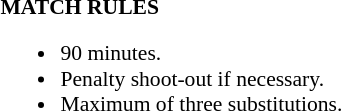<table width=100% style="font-size: 90%">
<tr>
<td width=50% valign=top><br><strong>MATCH RULES</strong><ul><li>90 minutes.</li><li>Penalty shoot-out if necessary.</li><li>Maximum of three substitutions.</li></ul></td>
</tr>
</table>
